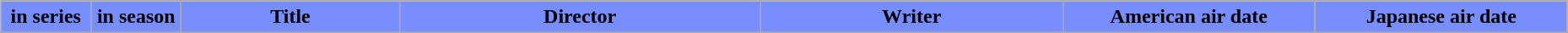<table class="wikitable" style="width:98%; margin:auto; background:#FFF;">
<tr>
<th style="background:#788DFF; width:4em;"> in series</th>
<th style="background:#788DFF; width:4em;"> in season</th>
<th style="background:#788DFF;">Title</th>
<th style="background:#788DFF;">Director</th>
<th style="background:#788DFF;">Writer</th>
<th style="background:#788DFF; width:12em;">American air date</th>
<th style="background:#788DFF; width:12em;">Japanese air date</th>
</tr>
<tr>
</tr>
</table>
